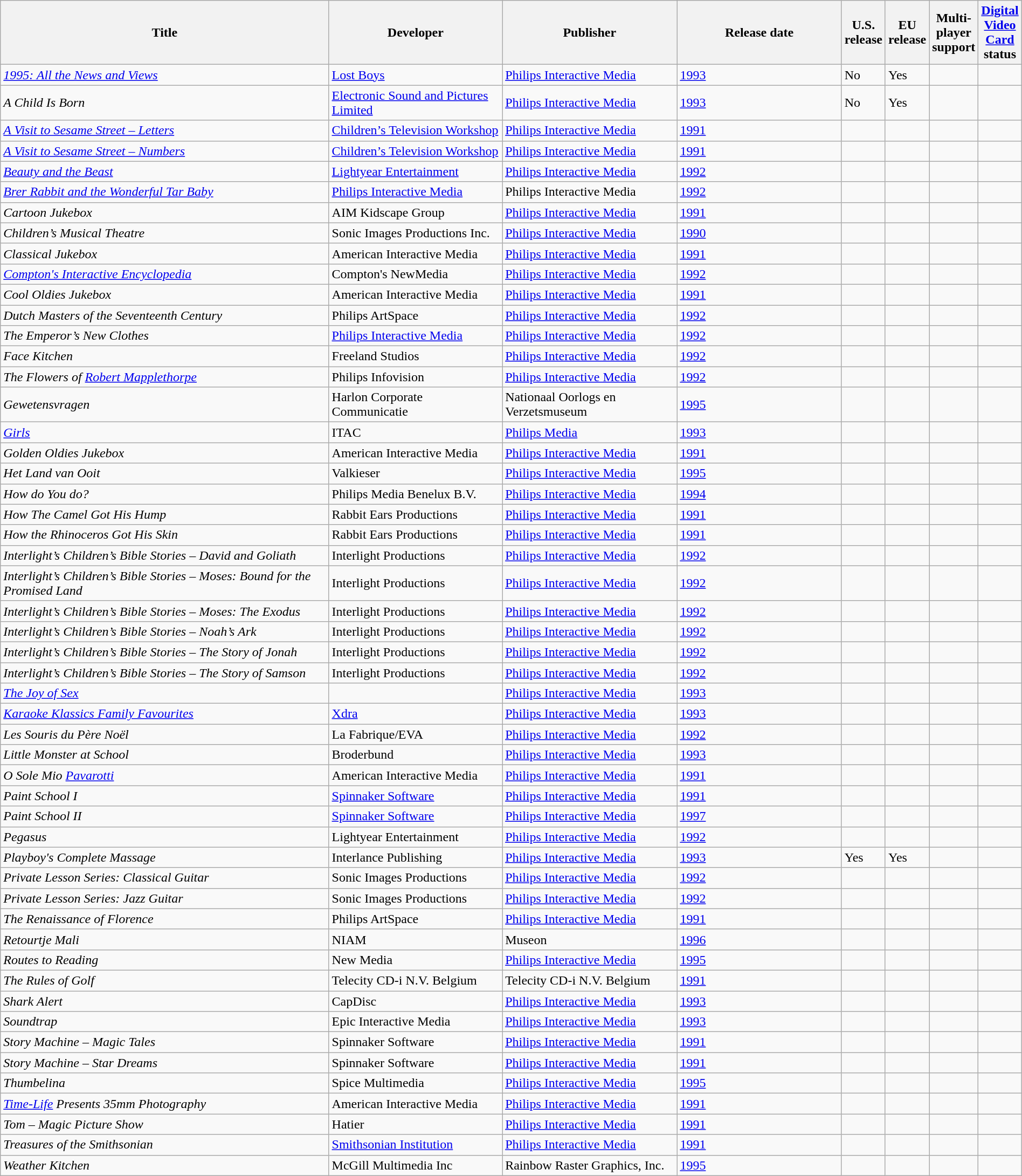<table class="wikitable sortable" style="width: 100%;" id="multimedialist">
<tr>
<th width=40%>Title</th>
<th width=20%>Developer</th>
<th width=20%>Publisher</th>
<th width=20%>Release date</th>
<th width=20%>U.S. release</th>
<th width=20%>EU release</th>
<th width=20%>Multi-player support</th>
<th width=20%><a href='#'>Digital Video Card</a> status</th>
</tr>
<tr |>
<td><em><a href='#'>1995: All the News and Views</a></em></td>
<td><a href='#'>Lost Boys</a></td>
<td><a href='#'>Philips Interactive Media</a></td>
<td><a href='#'>1993</a></td>
<td>No</td>
<td>Yes</td>
<td></td>
<td></td>
</tr>
<tr>
<td><em>A Child Is Born</em></td>
<td><a href='#'>Electronic Sound and Pictures Limited</a></td>
<td><a href='#'>Philips Interactive Media</a></td>
<td><a href='#'>1993</a></td>
<td>No</td>
<td>Yes</td>
<td></td>
<td></td>
</tr>
<tr>
<td><em><a href='#'>A Visit to Sesame Street – Letters</a></em></td>
<td><a href='#'>Children’s Television Workshop</a></td>
<td><a href='#'>Philips Interactive Media</a></td>
<td><a href='#'>1991</a></td>
<td></td>
<td></td>
<td></td>
<td></td>
</tr>
<tr>
<td><em><a href='#'>A Visit to Sesame Street – Numbers</a></em></td>
<td><a href='#'>Children’s Television Workshop</a></td>
<td><a href='#'>Philips Interactive Media</a></td>
<td><a href='#'>1991</a></td>
<td></td>
<td></td>
<td></td>
<td></td>
</tr>
<tr>
<td><em><a href='#'>Beauty and the Beast</a></em></td>
<td><a href='#'>Lightyear Entertainment</a></td>
<td><a href='#'>Philips Interactive Media</a></td>
<td><a href='#'>1992</a></td>
<td></td>
<td></td>
<td></td>
<td></td>
</tr>
<tr>
<td><em><a href='#'>Brer Rabbit and the Wonderful Tar Baby</a></em></td>
<td><a href='#'>Philips Interactive Media</a></td>
<td>Philips Interactive Media</td>
<td><a href='#'>1992</a></td>
<td></td>
<td></td>
<td></td>
<td></td>
</tr>
<tr>
<td><em>Cartoon Jukebox</em></td>
<td>AIM Kidscape Group</td>
<td><a href='#'>Philips Interactive Media</a></td>
<td><a href='#'>1991</a></td>
<td></td>
<td></td>
<td></td>
<td></td>
</tr>
<tr>
<td><em>Children’s Musical Theatre</em></td>
<td>Sonic Images Productions Inc.</td>
<td><a href='#'>Philips Interactive Media</a></td>
<td><a href='#'>1990</a></td>
<td></td>
<td></td>
<td></td>
<td></td>
</tr>
<tr>
<td><em>Classical Jukebox</em></td>
<td>American Interactive Media</td>
<td><a href='#'>Philips Interactive Media</a></td>
<td><a href='#'>1991</a></td>
<td></td>
<td></td>
<td></td>
<td></td>
</tr>
<tr>
<td><em><a href='#'>Compton's Interactive Encyclopedia</a></em></td>
<td>Compton's NewMedia</td>
<td><a href='#'>Philips Interactive Media</a></td>
<td><a href='#'>1992</a></td>
<td></td>
<td></td>
<td></td>
<td></td>
</tr>
<tr>
<td><em>Cool Oldies Jukebox</em></td>
<td>American Interactive Media</td>
<td><a href='#'>Philips Interactive Media</a></td>
<td><a href='#'>1991</a></td>
<td></td>
<td></td>
<td></td>
<td></td>
</tr>
<tr>
<td><em>Dutch Masters of the Seventeenth Century</em></td>
<td>Philips ArtSpace</td>
<td><a href='#'>Philips Interactive Media</a></td>
<td><a href='#'>1992</a></td>
<td></td>
<td></td>
<td></td>
<td></td>
</tr>
<tr>
<td><em>The Emperor’s New Clothes</em></td>
<td><a href='#'>Philips Interactive Media</a></td>
<td><a href='#'>Philips Interactive Media</a></td>
<td><a href='#'>1992</a></td>
<td></td>
<td></td>
<td></td>
<td></td>
</tr>
<tr>
<td><em>Face Kitchen</em></td>
<td>Freeland Studios</td>
<td><a href='#'>Philips Interactive Media</a></td>
<td><a href='#'>1992</a></td>
<td></td>
<td></td>
<td></td>
<td></td>
</tr>
<tr>
<td><em>The Flowers of <a href='#'>Robert Mapplethorpe</a></em></td>
<td>Philips Infovision</td>
<td><a href='#'>Philips Interactive Media</a></td>
<td><a href='#'>1992</a></td>
<td></td>
<td></td>
<td></td>
<td></td>
</tr>
<tr>
<td><em>Gewetensvragen</em></td>
<td>Harlon Corporate Communicatie</td>
<td>Nationaal Oorlogs en Verzetsmuseum</td>
<td><a href='#'>1995</a></td>
<td></td>
<td></td>
<td></td>
<td></td>
</tr>
<tr>
<td><em><a href='#'>Girls</a></em></td>
<td>ITAC</td>
<td><a href='#'>Philips Media</a></td>
<td><a href='#'>1993</a></td>
<td></td>
<td></td>
<td></td>
<td></td>
</tr>
<tr>
<td><em>Golden Oldies Jukebox</em></td>
<td>American Interactive Media</td>
<td><a href='#'>Philips Interactive Media</a></td>
<td><a href='#'>1991</a></td>
<td></td>
<td></td>
<td></td>
<td></td>
</tr>
<tr>
<td><em>Het Land van Ooit</em></td>
<td>Valkieser</td>
<td><a href='#'>Philips Interactive Media</a></td>
<td><a href='#'>1995</a></td>
<td></td>
<td></td>
<td></td>
<td></td>
</tr>
<tr>
<td><em>How do You do?</em></td>
<td>Philips Media Benelux B.V.</td>
<td><a href='#'>Philips Interactive Media</a></td>
<td><a href='#'>1994</a></td>
<td></td>
<td></td>
<td></td>
<td></td>
</tr>
<tr>
<td><em>How The Camel Got His Hump</em></td>
<td>Rabbit Ears Productions</td>
<td><a href='#'>Philips Interactive Media</a></td>
<td><a href='#'>1991</a></td>
<td></td>
<td></td>
<td></td>
<td></td>
</tr>
<tr>
<td><em>How the Rhinoceros Got His Skin</em></td>
<td>Rabbit Ears Productions</td>
<td><a href='#'>Philips Interactive Media</a></td>
<td><a href='#'>1991</a></td>
<td></td>
<td></td>
<td></td>
<td></td>
</tr>
<tr>
<td><em>Interlight’s Children’s Bible Stories – David and Goliath</em></td>
<td>Interlight Productions</td>
<td><a href='#'>Philips Interactive Media</a></td>
<td><a href='#'>1992</a></td>
<td></td>
<td></td>
<td></td>
<td></td>
</tr>
<tr>
<td><em>Interlight’s Children’s Bible Stories – Moses: Bound for the Promised Land</em></td>
<td>Interlight Productions</td>
<td><a href='#'>Philips Interactive Media</a></td>
<td><a href='#'>1992</a></td>
<td></td>
<td></td>
<td></td>
<td></td>
</tr>
<tr>
<td><em>Interlight’s Children’s Bible Stories – Moses: The Exodus</em></td>
<td>Interlight Productions</td>
<td><a href='#'>Philips Interactive Media</a></td>
<td><a href='#'>1992</a></td>
<td></td>
<td></td>
<td></td>
<td></td>
</tr>
<tr>
<td><em>Interlight’s Children’s Bible Stories – Noah’s Ark</em></td>
<td>Interlight Productions</td>
<td><a href='#'>Philips Interactive Media</a></td>
<td><a href='#'>1992</a></td>
<td></td>
<td></td>
<td></td>
<td></td>
</tr>
<tr>
<td><em>Interlight’s Children’s Bible Stories – The Story of Jonah</em></td>
<td>Interlight Productions</td>
<td><a href='#'>Philips Interactive Media</a></td>
<td><a href='#'>1992</a></td>
<td></td>
<td></td>
<td></td>
<td></td>
</tr>
<tr>
<td><em>Interlight’s Children’s Bible Stories – The Story of Samson</em></td>
<td>Interlight Productions</td>
<td><a href='#'>Philips Interactive Media</a></td>
<td><a href='#'>1992</a></td>
<td></td>
<td></td>
<td></td>
<td></td>
</tr>
<tr>
<td><em><a href='#'>The Joy of Sex</a></em></td>
<td></td>
<td><a href='#'>Philips Interactive Media</a></td>
<td><a href='#'>1993</a></td>
<td></td>
<td></td>
<td></td>
<td></td>
</tr>
<tr>
<td><em><a href='#'>Karaoke Klassics Family Favourites</a></em></td>
<td><a href='#'>Xdra</a></td>
<td><a href='#'>Philips Interactive Media</a></td>
<td><a href='#'>1993</a></td>
<td></td>
<td></td>
<td></td>
<td></td>
</tr>
<tr>
<td><em>Les Souris du Père Noël</em></td>
<td>La Fabrique/EVA</td>
<td><a href='#'>Philips Interactive Media</a></td>
<td><a href='#'>1992</a></td>
<td></td>
<td></td>
<td></td>
<td></td>
</tr>
<tr>
<td><em>Little Monster at School</em></td>
<td>Broderbund</td>
<td><a href='#'>Philips Interactive Media</a></td>
<td><a href='#'>1993</a></td>
<td></td>
<td></td>
<td></td>
<td></td>
</tr>
<tr>
<td><em>O Sole Mio <a href='#'>Pavarotti</a></em></td>
<td>American Interactive Media</td>
<td><a href='#'>Philips Interactive Media</a></td>
<td><a href='#'>1991</a></td>
<td></td>
<td></td>
<td></td>
<td></td>
</tr>
<tr>
<td><em>Paint School I</em></td>
<td><a href='#'>Spinnaker Software</a></td>
<td><a href='#'>Philips Interactive Media</a></td>
<td><a href='#'>1991</a></td>
<td></td>
<td></td>
<td></td>
<td></td>
</tr>
<tr>
<td><em>Paint School II</em></td>
<td><a href='#'>Spinnaker Software</a></td>
<td><a href='#'>Philips Interactive Media</a></td>
<td><a href='#'>1997</a></td>
<td></td>
<td></td>
<td></td>
<td></td>
</tr>
<tr>
<td><em>Pegasus</em></td>
<td>Lightyear Entertainment</td>
<td><a href='#'>Philips Interactive Media</a></td>
<td><a href='#'>1992</a></td>
<td></td>
<td></td>
<td></td>
<td></td>
</tr>
<tr>
<td><em>Playboy's Complete Massage</em></td>
<td>Interlance Publishing</td>
<td><a href='#'>Philips Interactive Media</a></td>
<td><a href='#'>1993</a></td>
<td>Yes</td>
<td>Yes</td>
<td></td>
<td></td>
</tr>
<tr>
<td><em>Private Lesson Series: Classical Guitar</em></td>
<td>Sonic Images Productions</td>
<td><a href='#'>Philips Interactive Media</a></td>
<td><a href='#'>1992</a></td>
<td></td>
<td></td>
<td></td>
<td></td>
</tr>
<tr>
<td><em>Private Lesson Series: Jazz Guitar</em></td>
<td>Sonic Images Productions</td>
<td><a href='#'>Philips Interactive Media</a></td>
<td><a href='#'>1992</a></td>
<td></td>
<td></td>
<td></td>
<td></td>
</tr>
<tr>
<td><em>The Renaissance of Florence</em></td>
<td>Philips ArtSpace</td>
<td><a href='#'>Philips Interactive Media</a></td>
<td><a href='#'>1991</a></td>
<td></td>
<td></td>
<td></td>
<td></td>
</tr>
<tr>
<td><em>Retourtje Mali</em></td>
<td>NIAM</td>
<td>Museon</td>
<td><a href='#'>1996</a></td>
<td></td>
<td></td>
<td></td>
<td></td>
</tr>
<tr>
<td><em>Routes to Reading</em></td>
<td>New Media</td>
<td><a href='#'>Philips Interactive Media</a></td>
<td><a href='#'>1995</a></td>
<td></td>
<td></td>
<td></td>
<td></td>
</tr>
<tr>
<td><em>The Rules of Golf</em></td>
<td>Telecity CD-i N.V. Belgium</td>
<td>Telecity CD-i N.V. Belgium</td>
<td><a href='#'>1991</a></td>
<td></td>
<td></td>
<td></td>
<td></td>
</tr>
<tr>
<td><em>Shark Alert</em></td>
<td>CapDisc</td>
<td><a href='#'>Philips Interactive Media</a></td>
<td><a href='#'>1993</a></td>
<td></td>
<td></td>
<td></td>
<td></td>
</tr>
<tr>
<td><em>Soundtrap</em></td>
<td>Epic Interactive Media</td>
<td><a href='#'>Philips Interactive Media</a></td>
<td><a href='#'>1993</a></td>
<td></td>
<td></td>
<td></td>
<td></td>
</tr>
<tr>
<td><em>Story Machine – Magic Tales</em></td>
<td>Spinnaker Software</td>
<td><a href='#'>Philips Interactive Media</a></td>
<td><a href='#'>1991</a></td>
<td></td>
<td></td>
<td></td>
<td></td>
</tr>
<tr>
<td><em>Story Machine – Star Dreams</em></td>
<td>Spinnaker Software</td>
<td><a href='#'>Philips Interactive Media</a></td>
<td><a href='#'>1991</a></td>
<td></td>
<td></td>
<td></td>
<td></td>
</tr>
<tr>
<td><em>Thumbelina</em></td>
<td>Spice Multimedia</td>
<td><a href='#'>Philips Interactive Media</a></td>
<td><a href='#'>1995</a></td>
<td></td>
<td></td>
<td></td>
<td></td>
</tr>
<tr>
<td><em><a href='#'>Time-Life</a> Presents 35mm Photography</em></td>
<td>American Interactive Media</td>
<td><a href='#'>Philips Interactive Media</a></td>
<td><a href='#'>1991</a></td>
<td></td>
<td></td>
<td></td>
<td></td>
</tr>
<tr>
<td><em>Tom – Magic Picture Show</em></td>
<td>Hatier</td>
<td><a href='#'>Philips Interactive Media</a></td>
<td><a href='#'>1991</a></td>
<td></td>
<td></td>
<td></td>
<td></td>
</tr>
<tr>
<td><em>Treasures of the Smithsonian</em></td>
<td><a href='#'>Smithsonian Institution</a></td>
<td><a href='#'>Philips Interactive Media</a></td>
<td><a href='#'>1991</a></td>
<td></td>
<td></td>
<td></td>
<td></td>
</tr>
<tr>
<td><em>Weather Kitchen</em></td>
<td>McGill Multimedia Inc</td>
<td>Rainbow Raster Graphics, Inc.</td>
<td><a href='#'>1995</a></td>
<td></td>
<td></td>
<td></td>
<td></td>
</tr>
</table>
